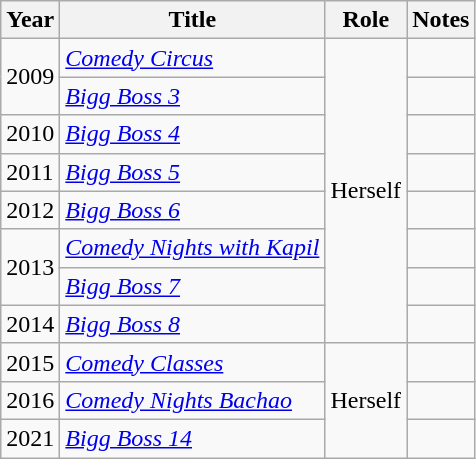<table class="wikitable">
<tr>
<th>Year</th>
<th>Title</th>
<th>Role</th>
<th>Notes</th>
</tr>
<tr>
<td rowspan="2">2009</td>
<td><em><a href='#'>Comedy Circus</a></em></td>
<td rowspan="8">Herself</td>
<td></td>
</tr>
<tr>
<td><em><a href='#'>Bigg Boss 3</a></em></td>
<td></td>
</tr>
<tr>
<td>2010</td>
<td><em><a href='#'>Bigg Boss 4</a></em></td>
<td></td>
</tr>
<tr>
<td>2011</td>
<td><em><a href='#'>Bigg Boss 5</a></em></td>
<td></td>
</tr>
<tr>
<td>2012</td>
<td><em><a href='#'>Bigg Boss 6</a></em></td>
<td></td>
</tr>
<tr>
<td rowspan="2">2013</td>
<td><em><a href='#'>Comedy Nights with Kapil</a></em></td>
<td></td>
</tr>
<tr>
<td><em><a href='#'>Bigg Boss 7</a></em></td>
<td></td>
</tr>
<tr>
<td>2014</td>
<td><em><a href='#'>Bigg Boss 8</a></em></td>
<td></td>
</tr>
<tr>
<td>2015</td>
<td><em><a href='#'>Comedy Classes</a></em></td>
<td rowspan="3">Herself</td>
<td></td>
</tr>
<tr>
<td>2016</td>
<td><em><a href='#'>Comedy Nights Bachao</a></em></td>
<td></td>
</tr>
<tr>
<td>2021</td>
<td><em><a href='#'>Bigg Boss 14</a></em></td>
<td></td>
</tr>
</table>
